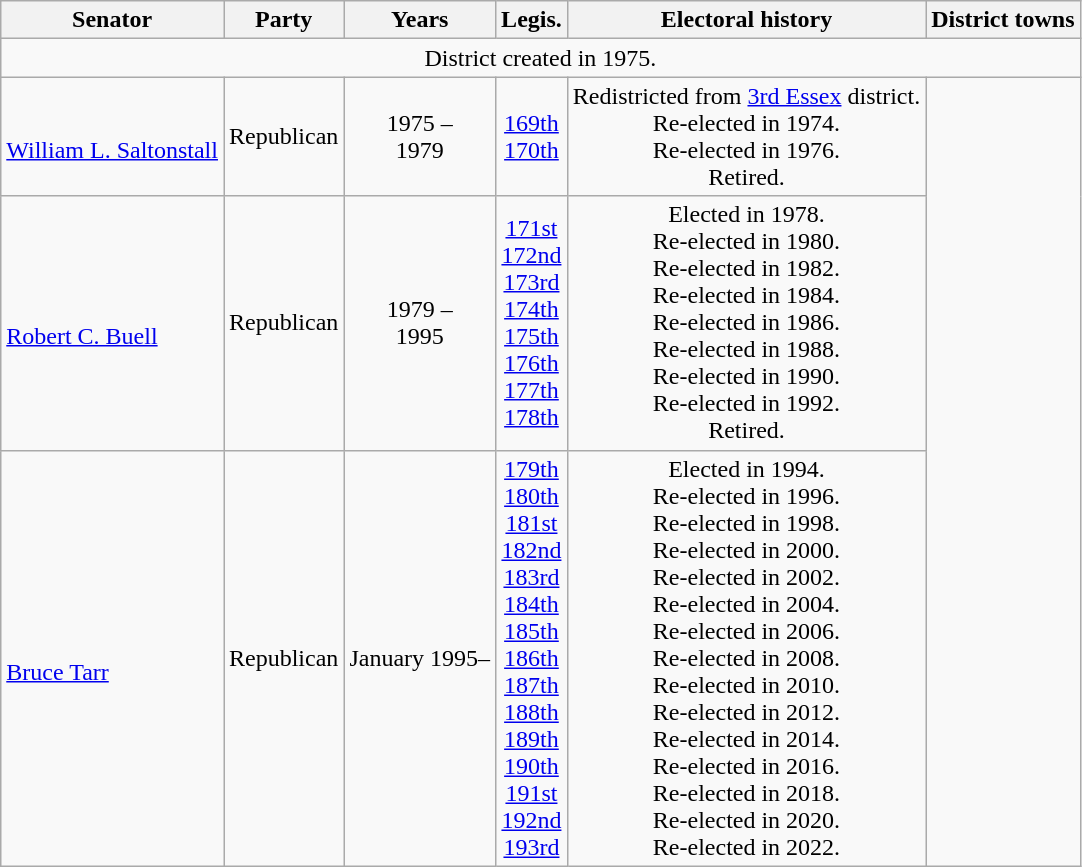<table class=wikitable style="text-align:center">
<tr>
<th>Senator</th>
<th>Party</th>
<th>Years</th>
<th>Legis.</th>
<th>Electoral history</th>
<th>District towns</th>
</tr>
<tr>
<td colspan=6>District created in 1975.</td>
</tr>
<tr>
<td align=left nowrap><br><a href='#'>William L. Saltonstall</a></td>
<td>Republican</td>
<td>1975 –<br>1979</td>
<td><a href='#'>169th</a><br><a href='#'>170th</a></td>
<td>Redistricted from <a href='#'>3rd Essex</a> district.<br>Re-elected in 1974.<br>Re-elected in 1976.<br>Retired.</td>
</tr>
<tr>
<td align=left nowrap><br><a href='#'>Robert C. Buell</a></td>
<td>Republican</td>
<td>1979 –<br>1995</td>
<td><a href='#'>171st</a><br><a href='#'>172nd</a><br><a href='#'>173rd</a><br><a href='#'>174th</a><br><a href='#'>175th</a><br><a href='#'>176th</a><br><a href='#'>177th</a><br><a href='#'>178th</a></td>
<td>Elected in 1978.<br>Re-elected in 1980.<br>Re-elected in 1982.<br>Re-elected in 1984.<br>Re-elected in 1986.<br>Re-elected in 1988.<br>Re-elected in 1990.<br>Re-elected in 1992.<br>Retired.</td>
</tr>
<tr>
<td align=left nowrap><br><a href='#'>Bruce Tarr</a></td>
<td>Republican</td>
<td>January 1995–<br></td>
<td><a href='#'>179th</a><br><a href='#'>180th</a><br><a href='#'>181st</a><br><a href='#'>182nd</a><br><a href='#'>183rd</a><br><a href='#'>184th</a><br><a href='#'>185th</a><br><a href='#'>186th</a><br><a href='#'>187th</a><br><a href='#'>188th</a><br><a href='#'>189th</a><br><a href='#'>190th</a><br><a href='#'>191st</a><br><a href='#'>192nd</a><br><a href='#'>193rd</a></td>
<td>Elected in 1994.<br>Re-elected in 1996.<br>Re-elected in 1998.<br>Re-elected in 2000.<br>Re-elected in 2002.<br>Re-elected in 2004.<br>Re-elected in 2006.<br>Re-elected in 2008.<br>Re-elected in 2010.<br>Re-elected in 2012.<br>Re-elected in 2014.<br>Re-elected in 2016.<br>Re-elected in 2018.<br>Re-elected in 2020.<br>Re-elected in 2022.</td>
</tr>
</table>
